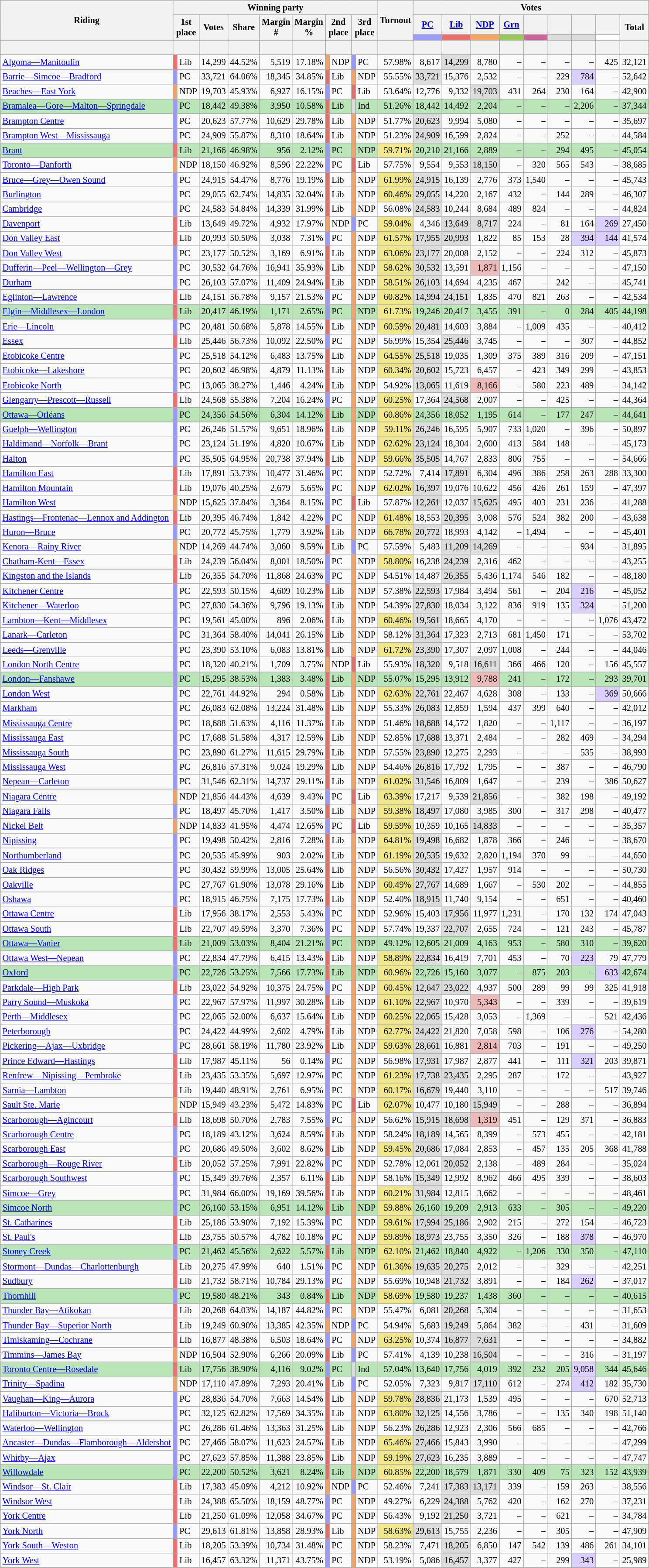<table class="wikitable sortable mw-collapsible" style="text-align:right; font-size:85%">
<tr>
<th rowspan="3" scope="col">Riding</th>
<th scope="col" colspan="10">Winning party</th>
<th rowspan="3" scope="col">Turnout<br></th>
<th scope="col" colspan="9">Votes</th>
</tr>
<tr>
<th colspan="2" rowspan="2" scope="col">1st<br>place</th>
<th rowspan="2" scope="col">Votes</th>
<th rowspan="2" scope="col">Share</th>
<th rowspan="2" scope="col">Margin<br>#</th>
<th rowspan="2" scope="col">Margin<br>%</th>
<th colspan="2" rowspan="2" scope="col">2nd<br>place</th>
<th colspan="2" rowspan="2" scope="col">3rd<br>place</th>
<th scope="col"><a href='#'>PC</a></th>
<th scope="col"><a href='#'>Lib</a></th>
<th scope="col"><a href='#'>NDP</a></th>
<th scope="col"><a href='#'>Grn</a></th>
<th scope="col"></th>
<th scope="col"></th>
<th scope="col"></th>
<th scope="col"></th>
<th rowspan="2" scope="col">Total</th>
</tr>
<tr>
<th scope="col" style="background-color:#9999FF;"></th>
<th scope="col" style="background-color:#EA6D6A;"></th>
<th scope="col" style="background-color:#F4A460;"></th>
<th scope="col" style="background-color:#99C955;"></th>
<th scope="col" style="background-color:#CC6699;"></th>
<th scope="col" style="background-color:#DCDCDC;"></th>
<th scope="col" style="background-color:#DCDCDC;"></th>
<th scope="col" style="background-color:#FFFFFF;"></th>
</tr>
<tr>
<th> </th>
<th colspan="2"></th>
<th></th>
<th></th>
<th></th>
<th></th>
<th colspan="2"></th>
<th colspan="2"></th>
<th></th>
<th></th>
<th></th>
<th></th>
<th></th>
<th></th>
<th></th>
<th></th>
<th></th>
<th></th>
</tr>
<tr>
<td style="text-align:left;"><a href='#'>Algoma—Manitoulin</a></td>
<td style="background-color:#EA6D6A;"></td>
<td style="text-align:left;">Lib</td>
<td>14,299</td>
<td>44.52%</td>
<td>5,519</td>
<td>17.18%</td>
<td style="background-color:#F4A460;"></td>
<td style="text-align:left;">NDP</td>
<td style="background-color:#9999FF;"></td>
<td style="text-align:left;">PC</td>
<td>57.98%</td>
<td>8,617</td>
<td style="background-color:#DCDCDC;">14,299</td>
<td>8,780</td>
<td>–</td>
<td>–</td>
<td>–</td>
<td>–</td>
<td>425</td>
<td>32,121</td>
</tr>
<tr>
<td style="text-align:left;"><a href='#'>Barrie—Simcoe—Bradford</a></td>
<td style="background-color:#9999FF;"></td>
<td style="text-align:left;">PC</td>
<td>33,721</td>
<td>64.06%</td>
<td>18,345</td>
<td>34.85%</td>
<td style="background-color:#EA6D6A;"></td>
<td style="text-align:left;">Lib</td>
<td style="background-color:#F4A460;"></td>
<td style="text-align:left;">NDP</td>
<td>55.55%</td>
<td style="background-color:#DCDCDC;">33,721</td>
<td>15,376</td>
<td>2,532</td>
<td>–</td>
<td>–</td>
<td>229</td>
<td style="background-color:#DCD0FF;">784</td>
<td>–</td>
<td>52,642</td>
</tr>
<tr>
<td style="text-align:left;"><a href='#'>Beaches—East York</a></td>
<td style="background-color:#F4A460;"></td>
<td style="text-align:left;">NDP</td>
<td>19,703</td>
<td>45.93%</td>
<td>6,927</td>
<td>16.15%</td>
<td style="background-color:#9999FF;"></td>
<td style="text-align:left;">PC</td>
<td style="background-color:#EA6D6A;"></td>
<td style="text-align:left;">Lib</td>
<td>53.64%</td>
<td>12,776</td>
<td>9,332</td>
<td style="background-color:#DCDCDC;">19,703</td>
<td>431</td>
<td>264</td>
<td>230</td>
<td>164</td>
<td>–</td>
<td>42,900</td>
</tr>
<tr style="background-color:#B9E5B9;">
<td style="text-align:left;"><a href='#'>Bramalea—Gore—Malton—Springdale</a></td>
<td style="background-color:#9999FF;"></td>
<td style="text-align:left;">PC</td>
<td>18,442</td>
<td>49.38%</td>
<td>3,950</td>
<td>10.58%</td>
<td style="background-color:#EA6D6A;"></td>
<td style="text-align:left;">Lib</td>
<td style="background-color:#DCDCDC;"></td>
<td style="text-align:left;">Ind</td>
<td>51.26%</td>
<td>18,442</td>
<td>14,492</td>
<td>2,204</td>
<td>–</td>
<td>–</td>
<td>–</td>
<td>2,206</td>
<td>–</td>
<td>37,344</td>
</tr>
<tr>
<td style="text-align:left;"><a href='#'>Brampton Centre</a></td>
<td style="background-color:#9999FF;"></td>
<td style="text-align:left;">PC</td>
<td>20,623</td>
<td>57.77%</td>
<td>10,629</td>
<td>29.78%</td>
<td style="background-color:#EA6D6A;"></td>
<td style="text-align:left;">Lib</td>
<td style="background-color:#F4A460;"></td>
<td style="text-align:left;">NDP</td>
<td>51.77%</td>
<td style="background-color:#DCDCDC;">20,623</td>
<td>9,994</td>
<td>5,080</td>
<td>–</td>
<td>–</td>
<td>–</td>
<td>–</td>
<td>–</td>
<td>35,697</td>
</tr>
<tr>
<td style="text-align:left;"><a href='#'>Brampton West—Mississauga</a></td>
<td style="background-color:#9999FF;"></td>
<td style="text-align:left;">PC</td>
<td>24,909</td>
<td>55.87%</td>
<td>8,310</td>
<td>18.64%</td>
<td style="background-color:#EA6D6A;"></td>
<td style="text-align:left;">Lib</td>
<td style="background-color:#F4A460;"></td>
<td style="text-align:left;">NDP</td>
<td>51.23%</td>
<td style="background-color:#DCDCDC;">24,909</td>
<td>16,599</td>
<td>2,824</td>
<td>–</td>
<td>–</td>
<td>252</td>
<td>–</td>
<td>–</td>
<td>44,584</td>
</tr>
<tr style="background-color:#B9E5B9;">
<td style="text-align:left;"><a href='#'>Brant</a></td>
<td style="background-color:#EA6D6A;"></td>
<td style="text-align:left;">Lib</td>
<td>21,166</td>
<td>46.98%</td>
<td>956</td>
<td>2.12%</td>
<td style="background-color:#9999FF;"></td>
<td style="text-align:left;">PC</td>
<td style="background-color:#F4A460;"></td>
<td style="text-align:left;">NDP</td>
<td style="background-color:#F0E68C;">59.71%</td>
<td>20,210</td>
<td>21,166</td>
<td>2,889</td>
<td>–</td>
<td>–</td>
<td>294</td>
<td>495</td>
<td>–</td>
<td>45,054</td>
</tr>
<tr>
<td style="text-align:left;"><a href='#'>Toronto—Danforth</a></td>
<td style="background-color:#F4A460;"></td>
<td style="text-align:left;">NDP</td>
<td>18,150</td>
<td>46.92%</td>
<td>8,596</td>
<td>22.22%</td>
<td style="background-color:#9999FF;"></td>
<td style="text-align:left;">PC</td>
<td style="background-color:#EA6D6A;"></td>
<td style="text-align:left;">Lib</td>
<td>57.75%</td>
<td>9,554</td>
<td>9,553</td>
<td style="background-color:#DCDCDC;">18,150</td>
<td>–</td>
<td>320</td>
<td>565</td>
<td>543</td>
<td>–</td>
<td>38,685</td>
</tr>
<tr>
<td style="text-align:left;"><a href='#'>Bruce—Grey—Owen Sound</a></td>
<td style="background-color:#9999FF;"></td>
<td style="text-align:left;">PC</td>
<td>24,915</td>
<td>54.47%</td>
<td>8,776</td>
<td>19.19%</td>
<td style="background-color:#EA6D6A;"></td>
<td style="text-align:left;">Lib</td>
<td style="background-color:#F4A460;"></td>
<td style="text-align:left;">NDP</td>
<td style="background-color:#F0E68C;">61.99%</td>
<td style="background-color:#DCDCDC;">24,915</td>
<td>16,139</td>
<td>2,776</td>
<td>373</td>
<td>1,540</td>
<td>–</td>
<td>–</td>
<td>–</td>
<td>45,743</td>
</tr>
<tr>
<td style="text-align:left;"><a href='#'>Burlington</a></td>
<td style="background-color:#9999FF;"></td>
<td style="text-align:left;">PC</td>
<td>29,055</td>
<td>62.74%</td>
<td>14,835</td>
<td>32.04%</td>
<td style="background-color:#EA6D6A;"></td>
<td style="text-align:left;">Lib</td>
<td style="background-color:#F4A460;"></td>
<td style="text-align:left;">NDP</td>
<td style="background-color:#F0E68C;">60.46%</td>
<td style="background-color:#DCDCDC;">29,055</td>
<td>14,220</td>
<td>2,167</td>
<td>432</td>
<td>–</td>
<td>144</td>
<td>289</td>
<td>–</td>
<td>46,307</td>
</tr>
<tr>
<td style="text-align:left;"><a href='#'>Cambridge</a></td>
<td style="background-color:#9999FF;"></td>
<td style="text-align:left;">PC</td>
<td>24,583</td>
<td>54.84%</td>
<td>14,339</td>
<td>31.99%</td>
<td style="background-color:#EA6D6A;"></td>
<td style="text-align:left;">Lib</td>
<td style="background-color:#F4A460;"></td>
<td style="text-align:left;">NDP</td>
<td>56.08%</td>
<td style="background-color:#DCDCDC;">24,583</td>
<td>10,244</td>
<td>8,684</td>
<td>489</td>
<td>824</td>
<td>–</td>
<td>–</td>
<td>–</td>
<td>44,824</td>
</tr>
<tr>
<td style="text-align:left;"><a href='#'>Davenport</a></td>
<td style="background-color:#EA6D6A;"></td>
<td style="text-align:left;">Lib</td>
<td>13,649</td>
<td>49.72%</td>
<td>4,932</td>
<td>17.97%</td>
<td style="background-color:#F4A460;"></td>
<td style="text-align:left;">NDP</td>
<td style="background-color:#9999FF;"></td>
<td style="text-align:left;">PC</td>
<td style="background-color:#F0E68C;">59.04%</td>
<td>4,346</td>
<td style="background-color:#DCDCDC;">13,649</td>
<td style="background-color:#DCDCDC;">8,717</td>
<td>224</td>
<td>–</td>
<td>81</td>
<td>164</td>
<td style="background-color:#DCD0FF;">269</td>
<td>27,450</td>
</tr>
<tr>
<td style="text-align:left;"><a href='#'>Don Valley East</a></td>
<td style="background-color:#EA6D6A;"></td>
<td style="text-align:left;">Lib</td>
<td>20,993</td>
<td>50.50%</td>
<td>3,038</td>
<td>7.31%</td>
<td style="background-color:#9999FF;"></td>
<td style="text-align:left;">PC</td>
<td style="background-color:#F4A460;"></td>
<td style="text-align:left;">NDP</td>
<td style="background-color:#F0E68C;">61.57%</td>
<td style="background-color:#DCDCDC;">17,955</td>
<td style="background-color:#DCDCDC;">20,993</td>
<td>1,822</td>
<td>85</td>
<td>153</td>
<td>28</td>
<td style="background-color:#DCD0FF;">394</td>
<td style="background-color:#DCD0FF;">144</td>
<td>41,574</td>
</tr>
<tr>
<td style="text-align:left;"><a href='#'>Don Valley West</a></td>
<td style="background-color:#9999FF;"></td>
<td style="text-align:left;">PC</td>
<td>23,177</td>
<td>50.52%</td>
<td>3,169</td>
<td>6.91%</td>
<td style="background-color:#EA6D6A;"></td>
<td style="text-align:left;">Lib</td>
<td style="background-color:#F4A460;"></td>
<td style="text-align:left;">NDP</td>
<td style="background-color:#F0E68C;">63.06%</td>
<td style="background-color:#DCDCDC;">23,177</td>
<td>20,008</td>
<td>2,152</td>
<td>–</td>
<td>–</td>
<td>224</td>
<td>312</td>
<td>–</td>
<td>45,873</td>
</tr>
<tr>
<td style="text-align:left;"><a href='#'>Dufferin—Peel—Wellington—Grey</a></td>
<td style="background-color:#9999FF;"></td>
<td style="text-align:left;">PC</td>
<td>30,532</td>
<td>64.76%</td>
<td>16,941</td>
<td>35.93%</td>
<td style="background-color:#EA6D6A;"></td>
<td style="text-align:left;">Lib</td>
<td style="background-color:#F4A460;"></td>
<td style="text-align:left;">NDP</td>
<td style="background-color:#F0E68C;">58.62%</td>
<td style="background-color:#DCDCDC;">30,532</td>
<td>13,591</td>
<td style="background-color:#EEBBBB;">1,871</td>
<td>1,156</td>
<td>–</td>
<td>–</td>
<td>–</td>
<td>–</td>
<td>47,150</td>
</tr>
<tr>
<td style="text-align:left;"><a href='#'>Durham</a></td>
<td style="background-color:#9999FF;"></td>
<td style="text-align:left;">PC</td>
<td>26,103</td>
<td>57.07%</td>
<td>11,409</td>
<td>24.94%</td>
<td style="background-color:#EA6D6A;"></td>
<td style="text-align:left;">Lib</td>
<td style="background-color:#F4A460;"></td>
<td style="text-align:left;">NDP</td>
<td style="background-color:#F0E68C;">58.51%</td>
<td style="background-color:#DCDCDC;">26,103</td>
<td>14,694</td>
<td>4,235</td>
<td>467</td>
<td>–</td>
<td>242</td>
<td>–</td>
<td>–</td>
<td>45,741</td>
</tr>
<tr>
<td style="text-align:left;"><a href='#'>Eglinton—Lawrence</a></td>
<td style="background-color:#EA6D6A;"></td>
<td style="text-align:left;">Lib</td>
<td>24,151</td>
<td>56.78%</td>
<td>9,157</td>
<td>21.53%</td>
<td style="background-color:#9999FF;"></td>
<td style="text-align:left;">PC</td>
<td style="background-color:#F4A460;"></td>
<td style="text-align:left;">NDP</td>
<td style="background-color:#F0E68C;">60.82%</td>
<td style="background-color:#DCDCDC;">14,994</td>
<td style="background-color:#DCDCDC;">24,151</td>
<td>1,835</td>
<td>470</td>
<td>821</td>
<td>263</td>
<td>–</td>
<td>–</td>
<td>42,534</td>
</tr>
<tr style="background-color:#B9E5B9;">
<td style="text-align:left;"><a href='#'>Elgin—Middlesex—London</a></td>
<td style="background-color:#EA6D6A;"></td>
<td style="text-align:left;">Lib</td>
<td>20,417</td>
<td>46.19%</td>
<td>1,171</td>
<td>2.65%</td>
<td style="background-color:#9999FF;"></td>
<td style="text-align:left;">PC</td>
<td style="background-color:#F4A460;"></td>
<td style="text-align:left;">NDP</td>
<td style="background-color:#F0E68C;">61.73%</td>
<td>19,246</td>
<td>20,417</td>
<td>3,455</td>
<td>391</td>
<td>–</td>
<td>0</td>
<td>284</td>
<td>405</td>
<td>44,198</td>
</tr>
<tr>
<td style="text-align:left;"><a href='#'>Erie—Lincoln</a></td>
<td style="background-color:#9999FF;"></td>
<td style="text-align:left;">PC</td>
<td>20,481</td>
<td>50.68%</td>
<td>5,878</td>
<td>14.55%</td>
<td style="background-color:#EA6D6A;"></td>
<td style="text-align:left;">Lib</td>
<td style="background-color:#F4A460;"></td>
<td style="text-align:left;">NDP</td>
<td style="background-color:#F0E68C;">60.59%</td>
<td style="background-color:#DCDCDC;">20,481</td>
<td>14,603</td>
<td>3,884</td>
<td>–</td>
<td>1,009</td>
<td>435</td>
<td>–</td>
<td>–</td>
<td>40,412</td>
</tr>
<tr>
<td style="text-align:left;"><a href='#'>Essex</a></td>
<td style="background-color:#EA6D6A;"></td>
<td style="text-align:left;">Lib</td>
<td>25,446</td>
<td>56.73%</td>
<td>10,092</td>
<td>22.50%</td>
<td style="background-color:#9999FF;"></td>
<td style="text-align:left;">PC</td>
<td style="background-color:#F4A460;"></td>
<td style="text-align:left;">NDP</td>
<td>56.99%</td>
<td>15,354</td>
<td style="background-color:#DCDCDC;">25,446</td>
<td>3,745</td>
<td>–</td>
<td>–</td>
<td>–</td>
<td>307</td>
<td>–</td>
<td>44,852</td>
</tr>
<tr>
<td style="text-align:left;"><a href='#'>Etobicoke Centre</a></td>
<td style="background-color:#9999FF;"></td>
<td style="text-align:left;">PC</td>
<td>25,518</td>
<td>54.12%</td>
<td>6,483</td>
<td>13.75%</td>
<td style="background-color:#EA6D6A;"></td>
<td style="text-align:left;">Lib</td>
<td style="background-color:#F4A460;"></td>
<td style="text-align:left;">NDP</td>
<td style="background-color:#F0E68C;">64.55%</td>
<td style="background-color:#DCDCDC;">25,518</td>
<td>19,035</td>
<td>1,309</td>
<td>375</td>
<td>389</td>
<td>316</td>
<td>209</td>
<td>–</td>
<td>47,151</td>
</tr>
<tr>
<td style="text-align:left;"><a href='#'>Etobicoke—Lakeshore</a></td>
<td style="background-color:#9999FF;"></td>
<td style="text-align:left;">PC</td>
<td>20,602</td>
<td>46.98%</td>
<td>4,879</td>
<td>11.13%</td>
<td style="background-color:#EA6D6A;"></td>
<td style="text-align:left;">Lib</td>
<td style="background-color:#F4A460;"></td>
<td style="text-align:left;">NDP</td>
<td style="background-color:#F0E68C;">60.34%</td>
<td style="background-color:#DCDCDC;">20,602</td>
<td>15,723</td>
<td>6,457</td>
<td>–</td>
<td>423</td>
<td>349</td>
<td>299</td>
<td>–</td>
<td>43,853</td>
</tr>
<tr>
<td style="text-align:left;"><a href='#'>Etobicoke North</a></td>
<td style="background-color:#9999FF;"></td>
<td style="text-align:left;">PC</td>
<td>13,065</td>
<td>38.27%</td>
<td>1,446</td>
<td>4.24%</td>
<td style="background-color:#EA6D6A;"></td>
<td style="text-align:left;">Lib</td>
<td style="background-color:#F4A460;"></td>
<td style="text-align:left;">NDP</td>
<td>54.92%</td>
<td style="background-color:#DCDCDC;">13,065</td>
<td>11,619</td>
<td style="background-color:#EEBBBB;">8,166</td>
<td>–</td>
<td>580</td>
<td>223</td>
<td>489</td>
<td>–</td>
<td>34,142</td>
</tr>
<tr>
<td style="text-align:left;"><a href='#'>Glengarry—Prescott—Russell</a></td>
<td style="background-color:#EA6D6A;"></td>
<td style="text-align:left;">Lib</td>
<td>24,568</td>
<td>55.38%</td>
<td>7,204</td>
<td>16.24%</td>
<td style="background-color:#9999FF;"></td>
<td style="text-align:left;">PC</td>
<td style="background-color:#F4A460;"></td>
<td style="text-align:left;">NDP</td>
<td style="background-color:#F0E68C;">60.25%</td>
<td>17,364</td>
<td style="background-color:#DCDCDC;">24,568</td>
<td>2,007</td>
<td>–</td>
<td>–</td>
<td>425</td>
<td>–</td>
<td>–</td>
<td>44,364</td>
</tr>
<tr style="background-color:#B9E5B9;">
<td style="text-align:left;"><a href='#'>Ottawa—Orléans</a></td>
<td style="background-color:#9999FF;"></td>
<td style="text-align:left;">PC</td>
<td>24,356</td>
<td>54.56%</td>
<td>6,304</td>
<td>14.12%</td>
<td style="background-color:#EA6D6A;"></td>
<td style="text-align:left;">Lib</td>
<td style="background-color:#F4A460;"></td>
<td style="text-align:left;">NDP</td>
<td style="background-color:#F0E68C;">60.86%</td>
<td>24,356</td>
<td>18,052</td>
<td>1,195</td>
<td>614</td>
<td>–</td>
<td>177</td>
<td>247</td>
<td>–</td>
<td>44,641</td>
</tr>
<tr>
<td style="text-align:left;"><a href='#'>Guelph—Wellington</a></td>
<td style="background-color:#9999FF;"></td>
<td style="text-align:left;">PC</td>
<td>26,246</td>
<td>51.57%</td>
<td>9,651</td>
<td>18.96%</td>
<td style="background-color:#EA6D6A;"></td>
<td style="text-align:left;">Lib</td>
<td style="background-color:#F4A460;"></td>
<td style="text-align:left;">NDP</td>
<td style="background-color:#F0E68C;">59.11%</td>
<td style="background-color:#DCDCDC;">26,246</td>
<td>16,595</td>
<td>5,907</td>
<td>733</td>
<td>1,020</td>
<td>–</td>
<td>396</td>
<td>–</td>
<td>50,897</td>
</tr>
<tr>
<td style="text-align:left;"><a href='#'>Haldimand—Norfolk—Brant</a></td>
<td style="background-color:#9999FF;"></td>
<td style="text-align:left;">PC</td>
<td>23,124</td>
<td>51.19%</td>
<td>4,820</td>
<td>10.67%</td>
<td style="background-color:#EA6D6A;"></td>
<td style="text-align:left;">Lib</td>
<td style="background-color:#F4A460;"></td>
<td style="text-align:left;">NDP</td>
<td style="background-color:#F0E68C;">62.62%</td>
<td style="background-color:#DCDCDC;">23,124</td>
<td>18,304</td>
<td>2,600</td>
<td>413</td>
<td>584</td>
<td>148</td>
<td>–</td>
<td>–</td>
<td>45,173</td>
</tr>
<tr>
<td style="text-align:left;"><a href='#'>Halton</a></td>
<td style="background-color:#9999FF;"></td>
<td style="text-align:left;">PC</td>
<td>35,505</td>
<td>64.95%</td>
<td>20,738</td>
<td>37.94%</td>
<td style="background-color:#EA6D6A;"></td>
<td style="text-align:left;">Lib</td>
<td style="background-color:#F4A460;"></td>
<td style="text-align:left;">NDP</td>
<td style="background-color:#F0E68C;">59.66%</td>
<td style="background-color:#DCDCDC;">35,505</td>
<td>14,767</td>
<td>2,833</td>
<td>806</td>
<td>755</td>
<td>–</td>
<td>–</td>
<td>–</td>
<td>54,666</td>
</tr>
<tr>
<td style="text-align:left;"><a href='#'>Hamilton East</a></td>
<td style="background-color:#EA6D6A;"></td>
<td style="text-align:left;">Lib</td>
<td>17,891</td>
<td>53.73%</td>
<td>10,477</td>
<td>31.46%</td>
<td style="background-color:#9999FF;"></td>
<td style="text-align:left;">PC</td>
<td style="background-color:#F4A460;"></td>
<td style="text-align:left;">NDP</td>
<td>52.72%</td>
<td>7,414</td>
<td style="background-color:#DCDCDC;">17,891</td>
<td>6,304</td>
<td>496</td>
<td>386</td>
<td>258</td>
<td>263</td>
<td>288</td>
<td>33,300</td>
</tr>
<tr>
<td style="text-align:left;"><a href='#'>Hamilton Mountain</a></td>
<td style="background-color:#EA6D6A;"></td>
<td style="text-align:left;">Lib</td>
<td>19,076</td>
<td>40.25%</td>
<td>2,679</td>
<td>5.65%</td>
<td style="background-color:#9999FF;"></td>
<td style="text-align:left;">PC</td>
<td style="background-color:#F4A460;"></td>
<td style="text-align:left;">NDP</td>
<td style="background-color:#F0E68C;">62.02%</td>
<td style="background-color:#DCDCDC;">16,397</td>
<td>19,076</td>
<td>10,622</td>
<td>456</td>
<td>426</td>
<td>261</td>
<td>159</td>
<td>–</td>
<td>47,397</td>
</tr>
<tr>
<td style="text-align:left;"><a href='#'>Hamilton West</a></td>
<td style="background-color:#F4A460;"></td>
<td style="text-align:left;">NDP</td>
<td>15,625</td>
<td>37.84%</td>
<td>3,364</td>
<td>8.15%</td>
<td style="background-color:#9999FF;"></td>
<td style="text-align:left;">PC</td>
<td style="background-color:#EA6D6A;"></td>
<td style="text-align:left;">Lib</td>
<td>57.87%</td>
<td style="background-color:#DCDCDC;">12,261</td>
<td>12,037</td>
<td style="background-color:#DCDCDC;">15,625</td>
<td>495</td>
<td>403</td>
<td>231</td>
<td>236</td>
<td>–</td>
<td>41,288</td>
</tr>
<tr>
<td style="text-align:left;"><a href='#'>Hastings—Frontenac—Lennox and Addington</a></td>
<td style="background-color:#EA6D6A;"></td>
<td style="text-align:left;">Lib</td>
<td>20,395</td>
<td>46.74%</td>
<td>1,842</td>
<td>4.22%</td>
<td style="background-color:#9999FF;"></td>
<td style="text-align:left;">PC</td>
<td style="background-color:#F4A460;"></td>
<td style="text-align:left;">NDP</td>
<td style="background-color:#F0E68C;">61.48%</td>
<td>18,553</td>
<td style="background-color:#DCDCDC;">20,395</td>
<td>3,008</td>
<td>576</td>
<td>524</td>
<td>382</td>
<td>200</td>
<td>–</td>
<td>43,638</td>
</tr>
<tr>
<td style="text-align:left;"><a href='#'>Huron—Bruce</a></td>
<td style="background-color:#9999FF;"></td>
<td style="text-align:left;">PC</td>
<td>20,772</td>
<td>45.75%</td>
<td>1,779</td>
<td>3.92%</td>
<td style="background-color:#EA6D6A;"></td>
<td style="text-align:left;">Lib</td>
<td style="background-color:#F4A460;"></td>
<td style="text-align:left;">NDP</td>
<td style="background-color:#F0E68C;">66.78%</td>
<td style="background-color:#DCDCDC;">20,772</td>
<td>18,993</td>
<td>4,142</td>
<td>–</td>
<td>1,494</td>
<td>–</td>
<td>–</td>
<td>–</td>
<td>45,401</td>
</tr>
<tr>
<td style="text-align:left;"><a href='#'>Kenora—Rainy River</a></td>
<td style="background-color:#F4A460;"></td>
<td style="text-align:left;">NDP</td>
<td>14,269</td>
<td>44.74%</td>
<td>3,060</td>
<td>9.59%</td>
<td style="background-color:#EA6D6A;"></td>
<td style="text-align:left;">Lib</td>
<td style="background-color:#9999FF;"></td>
<td style="text-align:left;">PC</td>
<td>57.59%</td>
<td>5,483</td>
<td style="background-color:#DCDCDC;">11,209</td>
<td style="background-color:#DCDCDC;">14,269</td>
<td>–</td>
<td>–</td>
<td>–</td>
<td>934</td>
<td>–</td>
<td>31,895</td>
</tr>
<tr>
<td style="text-align:left;"><a href='#'>Chatham-Kent—Essex</a></td>
<td style="background-color:#EA6D6A;"></td>
<td style="text-align:left;">Lib</td>
<td>24,239</td>
<td>56.04%</td>
<td>8,001</td>
<td>18.50%</td>
<td style="background-color:#9999FF;"></td>
<td style="text-align:left;">PC</td>
<td style="background-color:#F4A460;"></td>
<td style="text-align:left;">NDP</td>
<td style="background-color:#F0E68C;">58.80%</td>
<td>16,238</td>
<td style="background-color:#DCDCDC;">24,239</td>
<td>2,316</td>
<td>462</td>
<td>–</td>
<td>–</td>
<td>–</td>
<td>–</td>
<td>43,255</td>
</tr>
<tr>
<td style="text-align:left;"><a href='#'>Kingston and the Islands</a></td>
<td style="background-color:#EA6D6A;"></td>
<td style="text-align:left;">Lib</td>
<td>26,355</td>
<td>54.70%</td>
<td>11,868</td>
<td>24.63%</td>
<td style="background-color:#9999FF;"></td>
<td style="text-align:left;">PC</td>
<td style="background-color:#F4A460;"></td>
<td style="text-align:left;">NDP</td>
<td>54.51%</td>
<td>14,487</td>
<td style="background-color:#DCDCDC;">26,355</td>
<td>5,436</td>
<td>1,174</td>
<td>546</td>
<td>182</td>
<td>–</td>
<td>–</td>
<td>48,180</td>
</tr>
<tr>
<td style="text-align:left;"><a href='#'>Kitchener Centre</a></td>
<td style="background-color:#9999FF;"></td>
<td style="text-align:left;">PC</td>
<td>22,593</td>
<td>50.15%</td>
<td>4,609</td>
<td>10.23%</td>
<td style="background-color:#EA6D6A;"></td>
<td style="text-align:left;">Lib</td>
<td style="background-color:#F4A460;"></td>
<td style="text-align:left;">NDP</td>
<td>57.38%</td>
<td style="background-color:#DCDCDC;">22,593</td>
<td>17,984</td>
<td>3,494</td>
<td>561</td>
<td>–</td>
<td>204</td>
<td style="background-color:#DCD0FF;">216</td>
<td>–</td>
<td>45,052</td>
</tr>
<tr>
<td style="text-align:left;"><a href='#'>Kitchener—Waterloo</a></td>
<td style="background-color:#9999FF;"></td>
<td style="text-align:left;">PC</td>
<td>27,830</td>
<td>54.36%</td>
<td>9,796</td>
<td>19.13%</td>
<td style="background-color:#EA6D6A;"></td>
<td style="text-align:left;">Lib</td>
<td style="background-color:#F4A460;"></td>
<td style="text-align:left;">NDP</td>
<td>54.39%</td>
<td style="background-color:#DCDCDC;">27,830</td>
<td>18,034</td>
<td>3,122</td>
<td>836</td>
<td>919</td>
<td>135</td>
<td style="background-color:#DCD0FF;">324</td>
<td>–</td>
<td>51,200</td>
</tr>
<tr>
<td style="text-align:left;"><a href='#'>Lambton—Kent—Middlesex</a></td>
<td style="background-color:#9999FF;"></td>
<td style="text-align:left;">PC</td>
<td>19,561</td>
<td>45.00%</td>
<td>896</td>
<td>2.06%</td>
<td style="background-color:#EA6D6A;"></td>
<td style="text-align:left;">Lib</td>
<td style="background-color:#F4A460;"></td>
<td style="text-align:left;">NDP</td>
<td style="background-color:#F0E68C;">60.46%</td>
<td style="background-color:#DCDCDC;">19,561</td>
<td>18,665</td>
<td>4,170</td>
<td>–</td>
<td>–</td>
<td>–</td>
<td>–</td>
<td>1,076</td>
<td>43,472</td>
</tr>
<tr>
<td style="text-align:left;"><a href='#'>Lanark—Carleton</a></td>
<td style="background-color:#9999FF;"></td>
<td style="text-align:left;">PC</td>
<td>31,364</td>
<td>58.40%</td>
<td>14,041</td>
<td>26.15%</td>
<td style="background-color:#EA6D6A;"></td>
<td style="text-align:left;">Lib</td>
<td style="background-color:#F4A460;"></td>
<td style="text-align:left;">NDP</td>
<td>58.12%</td>
<td style="background-color:#DCDCDC;">31,364</td>
<td>17,323</td>
<td>2,713</td>
<td>681</td>
<td>1,450</td>
<td>171</td>
<td>–</td>
<td>–</td>
<td>53,702</td>
</tr>
<tr>
<td style="text-align:left;"><a href='#'>Leeds—Grenville</a></td>
<td style="background-color:#9999FF;"></td>
<td style="text-align:left;">PC</td>
<td>23,390</td>
<td>53.10%</td>
<td>6,083</td>
<td>13.81%</td>
<td style="background-color:#EA6D6A;"></td>
<td style="text-align:left;">Lib</td>
<td style="background-color:#F4A460;"></td>
<td style="text-align:left;">NDP</td>
<td style="background-color:#F0E68C;">61.72%</td>
<td style="background-color:#DCDCDC;">23,390</td>
<td>17,307</td>
<td>2,097</td>
<td>1,008</td>
<td>–</td>
<td>244</td>
<td>–</td>
<td>–</td>
<td>44,046</td>
</tr>
<tr>
<td style="text-align:left;"><a href='#'>London North Centre</a></td>
<td style="background-color:#9999FF;"></td>
<td style="text-align:left;">PC</td>
<td>18,320</td>
<td>40.21%</td>
<td>1,709</td>
<td>3.75%</td>
<td style="background-color:#F4A460;"></td>
<td style="text-align:left;">NDP</td>
<td style="background-color:#EA6D6A;"></td>
<td style="text-align:left;">Lib</td>
<td>55.93%</td>
<td style="background-color:#DCDCDC;">18,320</td>
<td>9,518</td>
<td style="background-color:#DCDCDC;">16,611</td>
<td>366</td>
<td>466</td>
<td>120</td>
<td>–</td>
<td>156</td>
<td>45,557</td>
</tr>
<tr style="background-color:#B9E5B9;">
<td style="text-align:left;"><a href='#'>London—Fanshawe</a></td>
<td style="background-color:#9999FF;"></td>
<td style="text-align:left;">PC</td>
<td>15,295</td>
<td>38.53%</td>
<td>1,383</td>
<td>3.48%</td>
<td style="background-color:#EA6D6A;"></td>
<td style="text-align:left;">Lib</td>
<td style="background-color:#F4A460;"></td>
<td style="text-align:left;">NDP</td>
<td>55.07%</td>
<td>15,295</td>
<td>13,912</td>
<td style="background-color:#EEBBBB;">9,788</td>
<td>241</td>
<td>–</td>
<td>172</td>
<td>–</td>
<td>293</td>
<td>39,701</td>
</tr>
<tr>
<td style="text-align:left;"><a href='#'>London West</a></td>
<td style="background-color:#9999FF;"></td>
<td style="text-align:left;">PC</td>
<td>22,761</td>
<td>44.92%</td>
<td>294</td>
<td>0.58%</td>
<td style="background-color:#EA6D6A;"></td>
<td style="text-align:left;">Lib</td>
<td style="background-color:#F4A460;"></td>
<td style="text-align:left;">NDP</td>
<td style="background-color:#F0E68C;">62.63%</td>
<td style="background-color:#DCDCDC;">22,761</td>
<td>22,467</td>
<td>4,628</td>
<td>308</td>
<td>–</td>
<td>133</td>
<td>–</td>
<td style="background-color:#DCD0FF;">369</td>
<td>50,666</td>
</tr>
<tr>
<td style="text-align:left;"><a href='#'>Markham</a></td>
<td style="background-color:#9999FF;"></td>
<td style="text-align:left;">PC</td>
<td>26,083</td>
<td>62.08%</td>
<td>13,224</td>
<td>31.48%</td>
<td style="background-color:#EA6D6A;"></td>
<td style="text-align:left;">Lib</td>
<td style="background-color:#F4A460;"></td>
<td style="text-align:left;">NDP</td>
<td>55.33%</td>
<td style="background-color:#DCDCDC;">26,083</td>
<td>12,859</td>
<td>1,594</td>
<td>437</td>
<td>399</td>
<td>640</td>
<td>–</td>
<td>–</td>
<td>42,012</td>
</tr>
<tr>
<td style="text-align:left;"><a href='#'>Mississauga Centre</a></td>
<td style="background-color:#9999FF;"></td>
<td style="text-align:left;">PC</td>
<td>18,688</td>
<td>51.63%</td>
<td>4,116</td>
<td>11.37%</td>
<td style="background-color:#EA6D6A;"></td>
<td style="text-align:left;">Lib</td>
<td style="background-color:#F4A460;"></td>
<td style="text-align:left;">NDP</td>
<td>51.46%</td>
<td style="background-color:#DCDCDC;">18,688</td>
<td>14,572</td>
<td>1,820</td>
<td>–</td>
<td>–</td>
<td>1,117</td>
<td>–</td>
<td>–</td>
<td>36,197</td>
</tr>
<tr>
<td style="text-align:left;"><a href='#'>Mississauga East</a></td>
<td style="background-color:#9999FF;"></td>
<td style="text-align:left;">PC</td>
<td>17,688</td>
<td>51.58%</td>
<td>4,317</td>
<td>12.59%</td>
<td style="background-color:#EA6D6A;"></td>
<td style="text-align:left;">Lib</td>
<td style="background-color:#F4A460;"></td>
<td style="text-align:left;">NDP</td>
<td>52.85%</td>
<td style="background-color:#DCDCDC;">17,688</td>
<td>13,371</td>
<td>2,484</td>
<td>–</td>
<td>–</td>
<td>282</td>
<td>469</td>
<td>–</td>
<td>34,294</td>
</tr>
<tr>
<td style="text-align:left;"><a href='#'>Mississauga South</a></td>
<td style="background-color:#9999FF;"></td>
<td style="text-align:left;">PC</td>
<td>23,890</td>
<td>61.27%</td>
<td>11,615</td>
<td>29.79%</td>
<td style="background-color:#EA6D6A;"></td>
<td style="text-align:left;">Lib</td>
<td style="background-color:#F4A460;"></td>
<td style="text-align:left;">NDP</td>
<td>57.55%</td>
<td style="background-color:#DCDCDC;">23,890</td>
<td>12,275</td>
<td>2,293</td>
<td>–</td>
<td>–</td>
<td>–</td>
<td>535</td>
<td>–</td>
<td>38,993</td>
</tr>
<tr>
<td style="text-align:left;"><a href='#'>Mississauga West</a></td>
<td style="background-color:#9999FF;"></td>
<td style="text-align:left;">PC</td>
<td>26,816</td>
<td>57.31%</td>
<td>9,024</td>
<td>19.29%</td>
<td style="background-color:#EA6D6A;"></td>
<td style="text-align:left;">Lib</td>
<td style="background-color:#F4A460;"></td>
<td style="text-align:left;">NDP</td>
<td>54.46%</td>
<td style="background-color:#DCDCDC;">26,816</td>
<td>17,792</td>
<td>1,795</td>
<td>–</td>
<td>–</td>
<td>387</td>
<td>–</td>
<td>–</td>
<td>46,790</td>
</tr>
<tr>
<td style="text-align:left;"><a href='#'>Nepean—Carleton</a></td>
<td style="background-color:#9999FF;"></td>
<td style="text-align:left;">PC</td>
<td>31,546</td>
<td>62.31%</td>
<td>14,737</td>
<td>29.11%</td>
<td style="background-color:#EA6D6A;"></td>
<td style="text-align:left;">Lib</td>
<td style="background-color:#F4A460;"></td>
<td style="text-align:left;">NDP</td>
<td style="background-color:#F0E68C;">61.02%</td>
<td style="background-color:#DCDCDC;">31,546</td>
<td>16,809</td>
<td>1,647</td>
<td>–</td>
<td>–</td>
<td>239</td>
<td>–</td>
<td>386</td>
<td>50,627</td>
</tr>
<tr>
<td style="text-align:left;"><a href='#'>Niagara Centre</a></td>
<td style="background-color:#F4A460;"></td>
<td style="text-align:left;">NDP</td>
<td>21,856</td>
<td>44.43%</td>
<td>4,639</td>
<td>9.43%</td>
<td style="background-color:#9999FF;"></td>
<td style="text-align:left;">PC</td>
<td style="background-color:#EA6D6A;"></td>
<td style="text-align:left;">Lib</td>
<td style="background-color:#F0E68C;">63.39%</td>
<td>17,217</td>
<td>9,539</td>
<td style="background-color:#DCDCDC;">21,856</td>
<td>–</td>
<td>–</td>
<td>382</td>
<td>198</td>
<td>–</td>
<td>49,192</td>
</tr>
<tr>
<td style="text-align:left;"><a href='#'>Niagara Falls</a></td>
<td style="background-color:#9999FF;"></td>
<td style="text-align:left;">PC</td>
<td>18,497</td>
<td>45.70%</td>
<td>1,417</td>
<td>3.50%</td>
<td style="background-color:#EA6D6A;"></td>
<td style="text-align:left;">Lib</td>
<td style="background-color:#F4A460;"></td>
<td style="text-align:left;">NDP</td>
<td style="background-color:#F0E68C;">59.38%</td>
<td style="background-color:#DCDCDC;">18,497</td>
<td>17,080</td>
<td>3,985</td>
<td>300</td>
<td>–</td>
<td>317</td>
<td>298</td>
<td>–</td>
<td>40,477</td>
</tr>
<tr>
<td style="text-align:left;"><a href='#'>Nickel Belt</a></td>
<td style="background-color:#F4A460;"></td>
<td style="text-align:left;">NDP</td>
<td>14,833</td>
<td>41.95%</td>
<td>4,474</td>
<td>12.65%</td>
<td style="background-color:#9999FF;"></td>
<td style="text-align:left;">PC</td>
<td style="background-color:#EA6D6A;"></td>
<td style="text-align:left;">Lib</td>
<td style="background-color:#F0E68C;">59.59%</td>
<td>10,359</td>
<td>10,165</td>
<td style="background-color:#DCDCDC;">14,833</td>
<td>–</td>
<td>–</td>
<td>–</td>
<td>–</td>
<td>–</td>
<td>35,357</td>
</tr>
<tr>
<td style="text-align:left;"><a href='#'>Nipissing</a></td>
<td style="background-color:#9999FF;"></td>
<td style="text-align:left;">PC</td>
<td>19,498</td>
<td>50.42%</td>
<td>2,816</td>
<td>7.28%</td>
<td style="background-color:#EA6D6A;"></td>
<td style="text-align:left;">Lib</td>
<td style="background-color:#F4A460;"></td>
<td style="text-align:left;">NDP</td>
<td style="background-color:#F0E68C;">64.81%</td>
<td style="background-color:#DCDCDC;">19,498</td>
<td>16,682</td>
<td>1,878</td>
<td>366</td>
<td>–</td>
<td>246</td>
<td>–</td>
<td>–</td>
<td>38,670</td>
</tr>
<tr>
<td style="text-align:left;"><a href='#'>Northumberland</a></td>
<td style="background-color:#9999FF;"></td>
<td style="text-align:left;">PC</td>
<td>20,535</td>
<td>45.99%</td>
<td>903</td>
<td>2.02%</td>
<td style="background-color:#EA6D6A;"></td>
<td style="text-align:left;">Lib</td>
<td style="background-color:#F4A460;"></td>
<td style="text-align:left;">NDP</td>
<td style="background-color:#F0E68C;">61.19%</td>
<td style="background-color:#DCDCDC;">20,535</td>
<td>19,632</td>
<td>2,820</td>
<td>1,194</td>
<td>370</td>
<td>99</td>
<td>–</td>
<td>–</td>
<td>44,650</td>
</tr>
<tr>
<td style="text-align:left;"><a href='#'>Oak Ridges</a></td>
<td style="background-color:#9999FF;"></td>
<td style="text-align:left;">PC</td>
<td>30,432</td>
<td>59.99%</td>
<td>13,005</td>
<td>25.64%</td>
<td style="background-color:#EA6D6A;"></td>
<td style="text-align:left;">Lib</td>
<td style="background-color:#F4A460;"></td>
<td style="text-align:left;">NDP</td>
<td>56.56%</td>
<td style="background-color:#DCDCDC;">30,432</td>
<td>17,427</td>
<td>1,957</td>
<td>914</td>
<td>–</td>
<td>–</td>
<td>–</td>
<td>–</td>
<td>50,730</td>
</tr>
<tr>
<td style="text-align:left;"><a href='#'>Oakville</a></td>
<td style="background-color:#9999FF;"></td>
<td style="text-align:left;">PC</td>
<td>27,767</td>
<td>61.90%</td>
<td>13,078</td>
<td>29.16%</td>
<td style="background-color:#EA6D6A;"></td>
<td style="text-align:left;">Lib</td>
<td style="background-color:#F4A460;"></td>
<td style="text-align:left;">NDP</td>
<td style="background-color:#F0E68C;">60.49%</td>
<td style="background-color:#DCDCDC;">27,767</td>
<td>14,689</td>
<td>1,667</td>
<td>–</td>
<td>530</td>
<td>202</td>
<td>–</td>
<td>–</td>
<td>44,855</td>
</tr>
<tr>
<td style="text-align:left;"><a href='#'>Oshawa</a></td>
<td style="background-color:#9999FF;"></td>
<td style="text-align:left;">PC</td>
<td>18,915</td>
<td>46.75%</td>
<td>7,175</td>
<td>17.73%</td>
<td style="background-color:#EA6D6A;"></td>
<td style="text-align:left;">Lib</td>
<td style="background-color:#F4A460;"></td>
<td style="text-align:left;">NDP</td>
<td>52.40%</td>
<td style="background-color:#DCDCDC;">18,915</td>
<td>11,740</td>
<td>9,154</td>
<td>–</td>
<td>–</td>
<td>651</td>
<td>–</td>
<td>–</td>
<td>40,460</td>
</tr>
<tr>
<td style="text-align:left;"><a href='#'>Ottawa Centre</a></td>
<td style="background-color:#EA6D6A;"></td>
<td style="text-align:left;">Lib</td>
<td>17,956</td>
<td>38.17%</td>
<td>2,553</td>
<td>5.43%</td>
<td style="background-color:#9999FF;"></td>
<td style="text-align:left;">PC</td>
<td style="background-color:#F4A460;"></td>
<td style="text-align:left;">NDP</td>
<td>52.96%</td>
<td>15,403</td>
<td style="background-color:#DCDCDC;">17,956</td>
<td>11,977</td>
<td>1,231</td>
<td>–</td>
<td>170</td>
<td>132</td>
<td>174</td>
<td>47,043</td>
</tr>
<tr>
<td style="text-align:left;"><a href='#'>Ottawa South</a></td>
<td style="background-color:#EA6D6A;"></td>
<td style="text-align:left;">Lib</td>
<td>22,707</td>
<td>49.59%</td>
<td>3,370</td>
<td>7.36%</td>
<td style="background-color:#9999FF;"></td>
<td style="text-align:left;">PC</td>
<td style="background-color:#F4A460;"></td>
<td style="text-align:left;">NDP</td>
<td>57.74%</td>
<td>19,337</td>
<td style="background-color:#DCDCDC;">22,707</td>
<td>2,655</td>
<td>724</td>
<td>–</td>
<td>121</td>
<td>243</td>
<td>–</td>
<td>45,787</td>
</tr>
<tr style="background-color:#B9E5B9;">
<td style="text-align:left;"><a href='#'>Ottawa—Vanier</a></td>
<td style="background-color:#EA6D6A;"></td>
<td style="text-align:left;">Lib</td>
<td>21,009</td>
<td>53.03%</td>
<td>8,404</td>
<td>21.21%</td>
<td style="background-color:#9999FF;"></td>
<td style="text-align:left;">PC</td>
<td style="background-color:#F4A460;"></td>
<td style="text-align:left;">NDP</td>
<td>49.12%</td>
<td>12,605</td>
<td>21,009</td>
<td>4,163</td>
<td>953</td>
<td>–</td>
<td>580</td>
<td>310</td>
<td>–</td>
<td>39,620</td>
</tr>
<tr>
<td style="text-align:left;"><a href='#'>Ottawa West—Nepean</a></td>
<td style="background-color:#9999FF;"></td>
<td style="text-align:left;">PC</td>
<td>22,834</td>
<td>47.79%</td>
<td>6,415</td>
<td>13.43%</td>
<td style="background-color:#EA6D6A;"></td>
<td style="text-align:left;">Lib</td>
<td style="background-color:#F4A460;"></td>
<td style="text-align:left;">NDP</td>
<td style="background-color:#F0E68C;">58.89%</td>
<td style="background-color:#DCDCDC;">22,834</td>
<td>16,419</td>
<td>7,701</td>
<td>453</td>
<td>–</td>
<td>70</td>
<td style="background-color:#DCD0FF;">223</td>
<td>79</td>
<td>47,779</td>
</tr>
<tr style="background-color:#B9E5B9;">
<td style="text-align:left;"><a href='#'>Oxford</a></td>
<td style="background-color:#9999FF;"></td>
<td style="text-align:left;">PC</td>
<td>22,726</td>
<td>53.25%</td>
<td>7,566</td>
<td>17.73%</td>
<td style="background-color:#EA6D6A;"></td>
<td style="text-align:left;">Lib</td>
<td style="background-color:#F4A460;"></td>
<td style="text-align:left;">NDP</td>
<td style="background-color:#F0E68C;">60.96%</td>
<td>22,726</td>
<td>15,160</td>
<td>3,077</td>
<td>–</td>
<td>875</td>
<td>203</td>
<td>–</td>
<td style="background-color:#DCD0FF;">633</td>
<td>42,674</td>
</tr>
<tr>
<td style="text-align:left;"><a href='#'>Parkdale—High Park</a></td>
<td style="background-color:#EA6D6A;"></td>
<td style="text-align:left;">Lib</td>
<td>23,022</td>
<td>54.92%</td>
<td>10,375</td>
<td>24.75%</td>
<td style="background-color:#9999FF;"></td>
<td style="text-align:left;">PC</td>
<td style="background-color:#F4A460;"></td>
<td style="text-align:left;">NDP</td>
<td style="background-color:#F0E68C;">60.45%</td>
<td style="background-color:#DCDCDC;">12,647</td>
<td style="background-color:#DCDCDC;">23,022</td>
<td>4,937</td>
<td>500</td>
<td>289</td>
<td>99</td>
<td>99</td>
<td>325</td>
<td>41,918</td>
</tr>
<tr>
<td style="text-align:left;"><a href='#'>Parry Sound—Muskoka</a></td>
<td style="background-color:#9999FF;"></td>
<td style="text-align:left;">PC</td>
<td>22,967</td>
<td>57.97%</td>
<td>11,997</td>
<td>30.28%</td>
<td style="background-color:#EA6D6A;"></td>
<td style="text-align:left;">Lib</td>
<td style="background-color:#F4A460;"></td>
<td style="text-align:left;">NDP</td>
<td style="background-color:#F0E68C;">61.10%</td>
<td style="background-color:#DCDCDC;">22,967</td>
<td>10,970</td>
<td style="background-color:#EEBBBB;">5,343</td>
<td>–</td>
<td>–</td>
<td>339</td>
<td>–</td>
<td>–</td>
<td>39,619</td>
</tr>
<tr>
<td style="text-align:left;"><a href='#'>Perth—Middlesex</a></td>
<td style="background-color:#9999FF;"></td>
<td style="text-align:left;">PC</td>
<td>22,065</td>
<td>52.00%</td>
<td>6,637</td>
<td>15.64%</td>
<td style="background-color:#EA6D6A;"></td>
<td style="text-align:left;">Lib</td>
<td style="background-color:#F4A460;"></td>
<td style="text-align:left;">NDP</td>
<td style="background-color:#F0E68C;">60.25%</td>
<td style="background-color:#DCDCDC;">22,065</td>
<td>15,428</td>
<td>3,053</td>
<td>–</td>
<td>1,369</td>
<td>–</td>
<td>–</td>
<td>521</td>
<td>42,436</td>
</tr>
<tr>
<td style="text-align:left;"><a href='#'>Peterborough</a></td>
<td style="background-color:#9999FF;"></td>
<td style="text-align:left;">PC</td>
<td>24,422</td>
<td>44.99%</td>
<td>2,602</td>
<td>4.79%</td>
<td style="background-color:#EA6D6A;"></td>
<td style="text-align:left;">Lib</td>
<td style="background-color:#F4A460;"></td>
<td style="text-align:left;">NDP</td>
<td style="background-color:#F0E68C;">62.77%</td>
<td style="background-color:#DCDCDC;">24,422</td>
<td>21,820</td>
<td>7,058</td>
<td>598</td>
<td>–</td>
<td>106</td>
<td style="background-color:#DCD0FF;">276</td>
<td>–</td>
<td>54,280</td>
</tr>
<tr>
<td style="text-align:left;"><a href='#'>Pickering—Ajax—Uxbridge</a></td>
<td style="background-color:#9999FF;"></td>
<td style="text-align:left;">PC</td>
<td>28,661</td>
<td>58.19%</td>
<td>11,780</td>
<td>23.92%</td>
<td style="background-color:#EA6D6A;"></td>
<td style="text-align:left;">Lib</td>
<td style="background-color:#F4A460;"></td>
<td style="text-align:left;">NDP</td>
<td style="background-color:#F0E68C;">59.63%</td>
<td style="background-color:#DCDCDC;">28,661</td>
<td>16,881</td>
<td style="background-color:#EEBBBB;">2,814</td>
<td>703</td>
<td>–</td>
<td>191</td>
<td>–</td>
<td>–</td>
<td>49,250</td>
</tr>
<tr>
<td style="text-align:left;"><a href='#'>Prince Edward—Hastings</a></td>
<td style="background-color:#EA6D6A;"></td>
<td style="text-align:left;">Lib</td>
<td>17,987</td>
<td>45.11%</td>
<td>56</td>
<td>0.14%</td>
<td style="background-color:#9999FF;"></td>
<td style="text-align:left;">PC</td>
<td style="background-color:#F4A460;"></td>
<td style="text-align:left;">NDP</td>
<td>56.98%</td>
<td style="background-color:#DCDCDC;">17,931</td>
<td>17,987</td>
<td>2,877</td>
<td>441</td>
<td>–</td>
<td>111</td>
<td style="background-color:#DCD0FF;">321</td>
<td>203</td>
<td>39,871</td>
</tr>
<tr>
<td style="text-align:left;"><a href='#'>Renfrew—Nipissing—Pembroke</a></td>
<td style="background-color:#EA6D6A;"></td>
<td style="text-align:left;">Lib</td>
<td>23,435</td>
<td>53.35%</td>
<td>5,697</td>
<td>12.97%</td>
<td style="background-color:#9999FF;"></td>
<td style="text-align:left;">PC</td>
<td style="background-color:#F4A460;"></td>
<td style="text-align:left;">NDP</td>
<td style="background-color:#F0E68C;">61.23%</td>
<td style="background-color:#DCDCDC;">17,738</td>
<td style="background-color:#DCDCDC;">23,435</td>
<td>2,295</td>
<td>287</td>
<td>–</td>
<td>172</td>
<td>–</td>
<td>–</td>
<td>43,927</td>
</tr>
<tr>
<td style="text-align:left;"><a href='#'>Sarnia—Lambton</a></td>
<td style="background-color:#EA6D6A;"></td>
<td style="text-align:left;">Lib</td>
<td>19,440</td>
<td>48.91%</td>
<td>2,761</td>
<td>6.95%</td>
<td style="background-color:#9999FF;"></td>
<td style="text-align:left;">PC</td>
<td style="background-color:#F4A460;"></td>
<td style="text-align:left;">NDP</td>
<td style="background-color:#F0E68C;">60.17%</td>
<td style="background-color:#DCDCDC;">16,679</td>
<td>19,440</td>
<td>3,110</td>
<td>–</td>
<td>–</td>
<td>–</td>
<td>–</td>
<td>517</td>
<td>39,746</td>
</tr>
<tr>
<td style="text-align:left;"><a href='#'>Sault Ste. Marie</a></td>
<td style="background-color:#F4A460;"></td>
<td style="text-align:left;">NDP</td>
<td>15,949</td>
<td>43.23%</td>
<td>5,472</td>
<td>14.83%</td>
<td style="background-color:#9999FF;"></td>
<td style="text-align:left;">PC</td>
<td style="background-color:#EA6D6A;"></td>
<td style="text-align:left;">Lib</td>
<td style="background-color:#F0E68C;">62.07%</td>
<td>10,477</td>
<td>10,180</td>
<td style="background-color:#DCDCDC;">15,949</td>
<td>–</td>
<td>–</td>
<td>288</td>
<td>–</td>
<td>–</td>
<td>36,894</td>
</tr>
<tr>
<td style="text-align:left;"><a href='#'>Scarborough—Agincourt</a></td>
<td style="background-color:#EA6D6A;"></td>
<td style="text-align:left;">Lib</td>
<td>18,698</td>
<td>50.70%</td>
<td>2,783</td>
<td>7.55%</td>
<td style="background-color:#9999FF;"></td>
<td style="text-align:left;">PC</td>
<td style="background-color:#F4A460;"></td>
<td style="text-align:left;">NDP</td>
<td>56.62%</td>
<td style="background-color:#DCDCDC;">15,915</td>
<td style="background-color:#DCDCDC;">18,698</td>
<td style="background-color:#EEBBBB;">1,319</td>
<td>451</td>
<td>–</td>
<td>129</td>
<td>371</td>
<td>–</td>
<td>36,883</td>
</tr>
<tr>
<td style="text-align:left;"><a href='#'>Scarborough Centre</a></td>
<td style="background-color:#9999FF;"></td>
<td style="text-align:left;">PC</td>
<td>18,189</td>
<td>43.12%</td>
<td>3,624</td>
<td>8.59%</td>
<td style="background-color:#EA6D6A;"></td>
<td style="text-align:left;">Lib</td>
<td style="background-color:#F4A460;"></td>
<td style="text-align:left;">NDP</td>
<td>58.24%</td>
<td style="background-color:#DCDCDC;">18,189</td>
<td>14,565</td>
<td>8,399</td>
<td>–</td>
<td>573</td>
<td>455</td>
<td>–</td>
<td>–</td>
<td>42,181</td>
</tr>
<tr>
<td style="text-align:left;"><a href='#'>Scarborough East</a></td>
<td style="background-color:#9999FF;"></td>
<td style="text-align:left;">PC</td>
<td>20,686</td>
<td>49.50%</td>
<td>3,602</td>
<td>8.62%</td>
<td style="background-color:#EA6D6A;"></td>
<td style="text-align:left;">Lib</td>
<td style="background-color:#F4A460;"></td>
<td style="text-align:left;">NDP</td>
<td style="background-color:#F0E68C;">59.45%</td>
<td style="background-color:#DCDCDC;">20,686</td>
<td>17,084</td>
<td>2,853</td>
<td>–</td>
<td>457</td>
<td>135</td>
<td>205</td>
<td>368</td>
<td>41,788</td>
</tr>
<tr>
<td style="text-align:left;"><a href='#'>Scarborough—Rouge River</a></td>
<td style="background-color:#EA6D6A;"></td>
<td style="text-align:left;">Lib</td>
<td>20,052</td>
<td>57.25%</td>
<td>7,991</td>
<td>22.82%</td>
<td style="background-color:#9999FF;"></td>
<td style="text-align:left;">PC</td>
<td style="background-color:#F4A460;"></td>
<td style="text-align:left;">NDP</td>
<td>52.78%</td>
<td>12,061</td>
<td style="background-color:#DCDCDC;">20,052</td>
<td>2,138</td>
<td>–</td>
<td>489</td>
<td>284</td>
<td>–</td>
<td>–</td>
<td>35,024</td>
</tr>
<tr>
<td style="text-align:left;"><a href='#'>Scarborough Southwest</a></td>
<td style="background-color:#9999FF;"></td>
<td style="text-align:left;">PC</td>
<td>15,349</td>
<td>39.76%</td>
<td>2,357</td>
<td>6.11%</td>
<td style="background-color:#EA6D6A;"></td>
<td style="text-align:left;">Lib</td>
<td style="background-color:#F4A460;"></td>
<td style="text-align:left;">NDP</td>
<td>58.16%</td>
<td style="background-color:#DCDCDC;">15,349</td>
<td>12,992</td>
<td>8,962</td>
<td>466</td>
<td>495</td>
<td>339</td>
<td>–</td>
<td>–</td>
<td>38,603</td>
</tr>
<tr>
<td style="text-align:left;"><a href='#'>Simcoe—Grey</a></td>
<td style="background-color:#9999FF;"></td>
<td style="text-align:left;">PC</td>
<td>31,984</td>
<td>66.00%</td>
<td>19,169</td>
<td>39.56%</td>
<td style="background-color:#EA6D6A;"></td>
<td style="text-align:left;">Lib</td>
<td style="background-color:#F4A460;"></td>
<td style="text-align:left;">NDP</td>
<td style="background-color:#F0E68C;">60.21%</td>
<td style="background-color:#DCDCDC;">31,984</td>
<td>12,815</td>
<td>3,662</td>
<td>–</td>
<td>–</td>
<td>–</td>
<td>–</td>
<td>–</td>
<td>48,461</td>
</tr>
<tr style="background-color:#B9E5B9;">
<td style="text-align:left;"><a href='#'>Simcoe North</a></td>
<td style="background-color:#9999FF;"></td>
<td style="text-align:left;">PC</td>
<td>26,160</td>
<td>53.15%</td>
<td>6,951</td>
<td>14.12%</td>
<td style="background-color:#EA6D6A;"></td>
<td style="text-align:left;">Lib</td>
<td style="background-color:#F4A460;"></td>
<td style="text-align:left;">NDP</td>
<td style="background-color:#F0E68C;">59.88%</td>
<td>26,160</td>
<td>19,209</td>
<td>2,913</td>
<td>633</td>
<td>–</td>
<td>305</td>
<td>–</td>
<td>–</td>
<td>49,220</td>
</tr>
<tr>
<td style="text-align:left;"><a href='#'>St. Catharines</a></td>
<td style="background-color:#EA6D6A;"></td>
<td style="text-align:left;">Lib</td>
<td>25,186</td>
<td>53.90%</td>
<td>7,192</td>
<td>15.39%</td>
<td style="background-color:#9999FF;"></td>
<td style="text-align:left;">PC</td>
<td style="background-color:#F4A460;"></td>
<td style="text-align:left;">NDP</td>
<td style="background-color:#F0E68C;">59.61%</td>
<td style="background-color:#DCDCDC;">17,994</td>
<td style="background-color:#DCDCDC;">25,186</td>
<td>2,902</td>
<td>215</td>
<td>–</td>
<td>272</td>
<td>154</td>
<td>–</td>
<td>46,723</td>
</tr>
<tr>
<td style="text-align:left;"><a href='#'>St. Paul's</a></td>
<td style="background-color:#EA6D6A;"></td>
<td style="text-align:left;">Lib</td>
<td>23,755</td>
<td>50.57%</td>
<td>4,782</td>
<td>10.18%</td>
<td style="background-color:#9999FF;"></td>
<td style="text-align:left;">PC</td>
<td style="background-color:#F4A460;"></td>
<td style="text-align:left;">NDP</td>
<td style="background-color:#F0E68C;">59.89%</td>
<td style="background-color:#DCDCDC;">18,973</td>
<td>23,755</td>
<td>3,350</td>
<td>326</td>
<td>–</td>
<td>188</td>
<td style="background-color:#DCD0FF;">378</td>
<td>–</td>
<td>46,970</td>
</tr>
<tr style="background-color:#B9E5B9;">
<td style="text-align:left;"><a href='#'>Stoney Creek</a></td>
<td style="background-color:#9999FF;"></td>
<td style="text-align:left;">PC</td>
<td>21,462</td>
<td>45.56%</td>
<td>2,622</td>
<td>5.57%</td>
<td style="background-color:#EA6D6A;"></td>
<td style="text-align:left;">Lib</td>
<td style="background-color:#F4A460;"></td>
<td style="text-align:left;">NDP</td>
<td style="background-color:#F0E68C;">62.10%</td>
<td>21,462</td>
<td>18,840</td>
<td>4,922</td>
<td>–</td>
<td>1,206</td>
<td>330</td>
<td>350</td>
<td>–</td>
<td>47,110</td>
</tr>
<tr>
<td style="text-align:left;"><a href='#'>Stormont—Dundas—Charlottenburgh</a></td>
<td style="background-color:#EA6D6A;"></td>
<td style="text-align:left;">Lib</td>
<td>20,275</td>
<td>47.99%</td>
<td>640</td>
<td>1.51%</td>
<td style="background-color:#9999FF;"></td>
<td style="text-align:left;">PC</td>
<td style="background-color:#F4A460;"></td>
<td style="text-align:left;">NDP</td>
<td style="background-color:#F0E68C;">61.36%</td>
<td style="background-color:#DCDCDC;">19,635</td>
<td style="background-color:#DCDCDC;">20,275</td>
<td>2,012</td>
<td>–</td>
<td>–</td>
<td>329</td>
<td>–</td>
<td>–</td>
<td>42,251</td>
</tr>
<tr>
<td style="text-align:left;"><a href='#'>Sudbury</a></td>
<td style="background-color:#EA6D6A;"></td>
<td style="text-align:left;">Lib</td>
<td>21,732</td>
<td>58.71%</td>
<td>10,784</td>
<td>29.13%</td>
<td style="background-color:#9999FF;"></td>
<td style="text-align:left;">PC</td>
<td style="background-color:#F4A460;"></td>
<td style="text-align:left;">NDP</td>
<td>55.69%</td>
<td>10,948</td>
<td style="background-color:#DCDCDC;">21,732</td>
<td>3,891</td>
<td>–</td>
<td>–</td>
<td>184</td>
<td style="background-color:#DCD0FF;">262</td>
<td>–</td>
<td>37,017</td>
</tr>
<tr style="background-color:#B9E5B9;">
<td style="text-align:left;"><a href='#'>Thornhill</a></td>
<td style="background-color:#9999FF;"></td>
<td style="text-align:left;">PC</td>
<td>19,580</td>
<td>48.21%</td>
<td>343</td>
<td>0.84%</td>
<td style="background-color:#EA6D6A;"></td>
<td style="text-align:left;">Lib</td>
<td style="background-color:#F4A460;"></td>
<td style="text-align:left;">NDP</td>
<td style="background-color:#F0E68C;">58.69%</td>
<td>19,580</td>
<td>19,237</td>
<td>1,438</td>
<td>360</td>
<td>–</td>
<td>–</td>
<td>–</td>
<td>–</td>
<td>40,615</td>
</tr>
<tr>
<td style="text-align:left;"><a href='#'>Thunder Bay—Atikokan</a></td>
<td style="background-color:#EA6D6A;"></td>
<td style="text-align:left;">Lib</td>
<td>20,268</td>
<td>64.03%</td>
<td>14,187</td>
<td>44.82%</td>
<td style="background-color:#9999FF;"></td>
<td style="text-align:left;">PC</td>
<td style="background-color:#F4A460;"></td>
<td style="text-align:left;">NDP</td>
<td>55.47%</td>
<td>6,081</td>
<td style="background-color:#DCDCDC;">20,268</td>
<td>5,304</td>
<td>–</td>
<td>–</td>
<td>–</td>
<td>–</td>
<td>–</td>
<td>31,653</td>
</tr>
<tr>
<td style="text-align:left;"><a href='#'>Thunder Bay—Superior North</a></td>
<td style="background-color:#EA6D6A;"></td>
<td style="text-align:left;">Lib</td>
<td>19,249</td>
<td>60.90%</td>
<td>13,385</td>
<td>42.35%</td>
<td style="background-color:#F4A460;"></td>
<td style="text-align:left;">NDP</td>
<td style="background-color:#9999FF;"></td>
<td style="text-align:left;">PC</td>
<td>54.94%</td>
<td>5,683</td>
<td style="background-color:#DCDCDC;">19,249</td>
<td>5,864</td>
<td>382</td>
<td>–</td>
<td>–</td>
<td>431</td>
<td>–</td>
<td>31,609</td>
</tr>
<tr>
<td style="text-align:left;"><a href='#'>Timiskaming—Cochrane</a></td>
<td style="background-color:#EA6D6A;"></td>
<td style="text-align:left;">Lib</td>
<td>16,877</td>
<td>48.38%</td>
<td>6,503</td>
<td>18.64%</td>
<td style="background-color:#9999FF;"></td>
<td style="text-align:left;">PC</td>
<td style="background-color:#F4A460;"></td>
<td style="text-align:left;">NDP</td>
<td style="background-color:#F0E68C;">63.25%</td>
<td>10,374</td>
<td style="background-color:#DCDCDC;">16,877</td>
<td style="background-color:#DCDCDC;">7,631</td>
<td>–</td>
<td>–</td>
<td>–</td>
<td>–</td>
<td>–</td>
<td>34,882</td>
</tr>
<tr>
<td style="text-align:left;"><a href='#'>Timmins—James Bay</a></td>
<td style="background-color:#F4A460;"></td>
<td style="text-align:left;">NDP</td>
<td>16,504</td>
<td>52.90%</td>
<td>6,266</td>
<td>20.09%</td>
<td style="background-color:#EA6D6A;"></td>
<td style="text-align:left;">Lib</td>
<td style="background-color:#9999FF;"></td>
<td style="text-align:left;">PC</td>
<td>57.41%</td>
<td>4,139</td>
<td>10,238</td>
<td style="background-color:#DCDCDC;">16,504</td>
<td>–</td>
<td>–</td>
<td>–</td>
<td>316</td>
<td>–</td>
<td>31,197</td>
</tr>
<tr style="background-color:#B9E5B9;">
<td style="text-align:left;"><a href='#'>Toronto Centre—Rosedale</a></td>
<td style="background-color:#EA6D6A;"></td>
<td style="text-align:left;">Lib</td>
<td>17,756</td>
<td>38.90%</td>
<td>4,116</td>
<td>9.02%</td>
<td style="background-color:#9999FF;"></td>
<td style="text-align:left;">PC</td>
<td style="background-color:#DCDCDC;"></td>
<td style="text-align:left;">Ind</td>
<td>57.04%</td>
<td>13,640</td>
<td>17,756</td>
<td>4,019</td>
<td>392</td>
<td>232</td>
<td>205</td>
<td style="background-color:#DCD0FF;">9,058</td>
<td>344</td>
<td>45,646</td>
</tr>
<tr>
<td style="text-align:left;"><a href='#'>Trinity—Spadina</a></td>
<td style="background-color:#F4A460;"></td>
<td style="text-align:left;">NDP</td>
<td>17,110</td>
<td>47.89%</td>
<td>7,293</td>
<td>20.41%</td>
<td style="background-color:#EA6D6A;"></td>
<td style="text-align:left;">Lib</td>
<td style="background-color:#9999FF;"></td>
<td style="text-align:left;">PC</td>
<td>52.05%</td>
<td>7,323</td>
<td>9,817</td>
<td style="background-color:#DCDCDC;">17,110</td>
<td>612</td>
<td>–</td>
<td>274</td>
<td style="background-color:#DCD0FF;">412</td>
<td>182</td>
<td>35,730</td>
</tr>
<tr>
<td style="text-align:left;"><a href='#'>Vaughan—King—Aurora</a></td>
<td style="background-color:#9999FF;"></td>
<td style="text-align:left;">PC</td>
<td>28,836</td>
<td>54.70%</td>
<td>7,663</td>
<td>14.54%</td>
<td style="background-color:#EA6D6A;"></td>
<td style="text-align:left;">Lib</td>
<td style="background-color:#F4A460;"></td>
<td style="text-align:left;">NDP</td>
<td style="background-color:#F0E68C;">59.78%</td>
<td style="background-color:#DCDCDC;">28,836</td>
<td>21,173</td>
<td>1,539</td>
<td>495</td>
<td>–</td>
<td>–</td>
<td>–</td>
<td>670</td>
<td>52,713</td>
</tr>
<tr>
<td style="text-align:left;"><a href='#'>Haliburton—Victoria—Brock</a></td>
<td style="background-color:#9999FF;"></td>
<td style="text-align:left;">PC</td>
<td>32,125</td>
<td>62.82%</td>
<td>17,569</td>
<td>34.35%</td>
<td style="background-color:#EA6D6A;"></td>
<td style="text-align:left;">Lib</td>
<td style="background-color:#F4A460;"></td>
<td style="text-align:left;">NDP</td>
<td style="background-color:#F0E68C;">63.80%</td>
<td style="background-color:#DCDCDC;">32,125</td>
<td>14,556</td>
<td>3,786</td>
<td>–</td>
<td>–</td>
<td>135</td>
<td>340</td>
<td>198</td>
<td>51,140</td>
</tr>
<tr>
<td style="text-align:left;"><a href='#'>Waterloo—Wellington</a></td>
<td style="background-color:#9999FF;"></td>
<td style="text-align:left;">PC</td>
<td>26,286</td>
<td>61.46%</td>
<td>13,363</td>
<td>31.25%</td>
<td style="background-color:#EA6D6A;"></td>
<td style="text-align:left;">Lib</td>
<td style="background-color:#F4A460;"></td>
<td style="text-align:left;">NDP</td>
<td>56.23%</td>
<td style="background-color:#DCDCDC;">26,286</td>
<td>12,923</td>
<td>2,306</td>
<td>566</td>
<td>685</td>
<td>–</td>
<td>–</td>
<td>–</td>
<td>42,766</td>
</tr>
<tr>
<td style="text-align:left;"><a href='#'>Ancaster—Dundas—Flamborough—Aldershot</a></td>
<td style="background-color:#9999FF;"></td>
<td style="text-align:left;">PC</td>
<td>27,466</td>
<td>58.07%</td>
<td>11,623</td>
<td>24.57%</td>
<td style="background-color:#EA6D6A;"></td>
<td style="text-align:left;">Lib</td>
<td style="background-color:#F4A460;"></td>
<td style="text-align:left;">NDP</td>
<td style="background-color:#F0E68C;">65.46%</td>
<td style="background-color:#DCDCDC;">27,466</td>
<td>15,843</td>
<td>3,990</td>
<td>–</td>
<td>–</td>
<td>–</td>
<td>–</td>
<td>–</td>
<td>47,299</td>
</tr>
<tr>
<td style="text-align:left;"><a href='#'>Whitby—Ajax</a></td>
<td style="background-color:#9999FF;"></td>
<td style="text-align:left;">PC</td>
<td>27,623</td>
<td>57.85%</td>
<td>11,388</td>
<td>23.85%</td>
<td style="background-color:#EA6D6A;"></td>
<td style="text-align:left;">Lib</td>
<td style="background-color:#F4A460;"></td>
<td style="text-align:left;">NDP</td>
<td style="background-color:#F0E68C;">59.19%</td>
<td style="background-color:#DCDCDC;">27,623</td>
<td>16,235</td>
<td>3,889</td>
<td>–</td>
<td>–</td>
<td>–</td>
<td>–</td>
<td>–</td>
<td>47,747</td>
</tr>
<tr style="background-color:#B9E5B9;">
<td style="text-align:left;"><a href='#'>Willowdale</a></td>
<td style="background-color:#9999FF;"></td>
<td style="text-align:left;">PC</td>
<td>22,200</td>
<td>50.52%</td>
<td>3,621</td>
<td>8.24%</td>
<td style="background-color:#EA6D6A;"></td>
<td style="text-align:left;">Lib</td>
<td style="background-color:#F4A460;"></td>
<td style="text-align:left;">NDP</td>
<td style="background-color:#F0E68C;">60.85%</td>
<td>22,200</td>
<td>18,579</td>
<td>1,871</td>
<td>330</td>
<td>409</td>
<td>75</td>
<td>323</td>
<td>152</td>
<td>43,939</td>
</tr>
<tr>
<td style="text-align:left;"><a href='#'>Windsor—St. Clair</a></td>
<td style="background-color:#EA6D6A;"></td>
<td style="text-align:left;">Lib</td>
<td>17,383</td>
<td>45.09%</td>
<td>4,212</td>
<td>10.92%</td>
<td style="background-color:#F4A460;"></td>
<td style="text-align:left;">NDP</td>
<td style="background-color:#9999FF;"></td>
<td style="text-align:left;">PC</td>
<td>52.46%</td>
<td>7,241</td>
<td style="background-color:#DCDCDC;">17,383</td>
<td style="background-color:#DCDCDC;">13,171</td>
<td>339</td>
<td>–</td>
<td>159</td>
<td>263</td>
<td>–</td>
<td>38,556</td>
</tr>
<tr>
<td style="text-align:left;"><a href='#'>Windsor West</a></td>
<td style="background-color:#EA6D6A;"></td>
<td style="text-align:left;">Lib</td>
<td>24,388</td>
<td>65.50%</td>
<td>18,159</td>
<td>48.77%</td>
<td style="background-color:#9999FF;"></td>
<td style="text-align:left;">PC</td>
<td style="background-color:#F4A460;"></td>
<td style="text-align:left;">NDP</td>
<td>49.27%</td>
<td>6,229</td>
<td style="background-color:#DCDCDC;">24,388</td>
<td>5,762</td>
<td>420</td>
<td>–</td>
<td>162</td>
<td>270</td>
<td>–</td>
<td>37,231</td>
</tr>
<tr>
<td style="text-align:left;"><a href='#'>York Centre</a></td>
<td style="background-color:#EA6D6A;"></td>
<td style="text-align:left;">Lib</td>
<td>21,250</td>
<td>61.09%</td>
<td>12,058</td>
<td>34.67%</td>
<td style="background-color:#9999FF;"></td>
<td style="text-align:left;">PC</td>
<td style="background-color:#F4A460;"></td>
<td style="text-align:left;">NDP</td>
<td>56.43%</td>
<td>9,192</td>
<td style="background-color:#DCDCDC;">21,250</td>
<td>3,721</td>
<td>–</td>
<td>–</td>
<td>621</td>
<td>–</td>
<td>–</td>
<td>34,784</td>
</tr>
<tr>
<td style="text-align:left;"><a href='#'>York North</a></td>
<td style="background-color:#9999FF;"></td>
<td style="text-align:left;">PC</td>
<td>29,613</td>
<td>61.81%</td>
<td>13,858</td>
<td>28.93%</td>
<td style="background-color:#EA6D6A;"></td>
<td style="text-align:left;">Lib</td>
<td style="background-color:#F4A460;"></td>
<td style="text-align:left;">NDP</td>
<td style="background-color:#F0E68C;">58.63%</td>
<td style="background-color:#DCDCDC;">29,613</td>
<td>15,755</td>
<td>2,236</td>
<td>–</td>
<td>–</td>
<td>305</td>
<td>–</td>
<td>–</td>
<td>47,909</td>
</tr>
<tr>
<td style="text-align:left;"><a href='#'>York South—Weston</a></td>
<td style="background-color:#EA6D6A;"></td>
<td style="text-align:left;">Lib</td>
<td>18,205</td>
<td>53.39%</td>
<td>10,734</td>
<td>31.48%</td>
<td style="background-color:#9999FF;"></td>
<td style="text-align:left;">PC</td>
<td style="background-color:#F4A460;"></td>
<td style="text-align:left;">NDP</td>
<td>58.23%</td>
<td>7,471</td>
<td style="background-color:#DCDCDC;">18,205</td>
<td>6,850</td>
<td>147</td>
<td>542</td>
<td>139</td>
<td>486</td>
<td>261</td>
<td>34,101</td>
</tr>
<tr>
<td style="text-align:left;"><a href='#'>York West</a></td>
<td style="background-color:#EA6D6A;"></td>
<td style="text-align:left;">Lib</td>
<td>16,457</td>
<td>63.32%</td>
<td>11,371</td>
<td>43.75%</td>
<td style="background-color:#9999FF;"></td>
<td style="text-align:left;">PC</td>
<td style="background-color:#F4A460;"></td>
<td style="text-align:left;">NDP</td>
<td>53.19%</td>
<td>5,086</td>
<td style="background-color:#DCDCDC;">16,457</td>
<td>3,377</td>
<td>427</td>
<td>–</td>
<td>299</td>
<td style="background-color:#DCD0FF;">343</td>
<td>–</td>
<td>25,989</td>
</tr>
</table>
